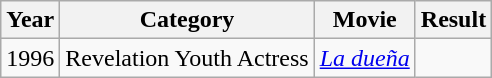<table class="wikitable">
<tr>
<th>Year</th>
<th>Category</th>
<th>Movie</th>
<th>Result</th>
</tr>
<tr>
<td>1996</td>
<td>Revelation Youth Actress</td>
<td><em><a href='#'>La dueña</a></em></td>
<td></td>
</tr>
</table>
